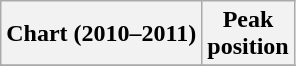<table class="wikitable sortable">
<tr>
<th align="left">Chart (2010–2011)</th>
<th align="center">Peak<br>position</th>
</tr>
<tr>
</tr>
</table>
